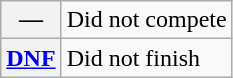<table class="wikitable">
<tr>
<th scope="row">—</th>
<td>Did not compete</td>
</tr>
<tr>
<th scope="row"><a href='#'>DNF</a></th>
<td>Did not finish</td>
</tr>
</table>
